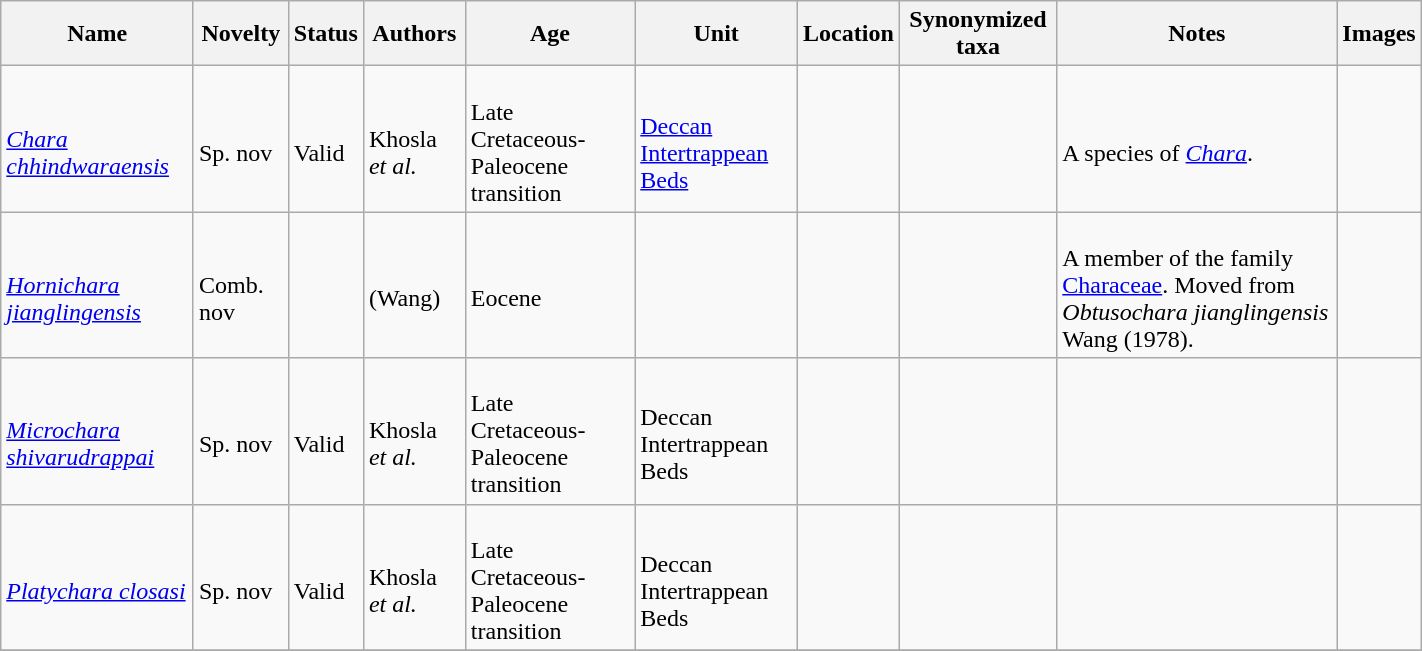<table class="wikitable sortable" align="center" width="75%">
<tr>
<th>Name</th>
<th>Novelty</th>
<th>Status</th>
<th>Authors</th>
<th>Age</th>
<th>Unit</th>
<th>Location</th>
<th>Synonymized taxa</th>
<th>Notes</th>
<th>Images</th>
</tr>
<tr>
<td><br><em><a href='#'>Chara chhindwaraensis</a></em></td>
<td><br>Sp. nov</td>
<td><br>Valid</td>
<td><br>Khosla <em>et al.</em></td>
<td><br>Late Cretaceous-Paleocene transition</td>
<td><br><a href='#'>Deccan</a> <a href='#'>Intertrappean Beds</a></td>
<td><br></td>
<td></td>
<td><br>A species of <em><a href='#'>Chara</a></em>.</td>
<td></td>
</tr>
<tr>
<td><br><em><a href='#'>Hornichara jianglingensis</a></em></td>
<td><br>Comb. nov</td>
<td></td>
<td><br>(Wang)</td>
<td><br>Eocene</td>
<td></td>
<td><br></td>
<td></td>
<td><br>A member of the family <a href='#'>Characeae</a>. Moved from <em>Obtusochara jianglingensis</em> Wang (1978).</td>
<td></td>
</tr>
<tr>
<td><br><em><a href='#'>Microchara shivarudrappai</a></em></td>
<td><br>Sp. nov</td>
<td><br>Valid</td>
<td><br>Khosla <em>et al.</em></td>
<td><br>Late Cretaceous-Paleocene transition</td>
<td><br>Deccan Intertrappean Beds</td>
<td><br></td>
<td></td>
<td></td>
<td></td>
</tr>
<tr>
<td><br><em><a href='#'>Platychara closasi</a></em></td>
<td><br>Sp. nov</td>
<td><br>Valid</td>
<td><br>Khosla <em>et al.</em></td>
<td><br>Late Cretaceous-Paleocene transition</td>
<td><br>Deccan Intertrappean Beds</td>
<td><br></td>
<td></td>
<td></td>
<td></td>
</tr>
<tr>
</tr>
</table>
